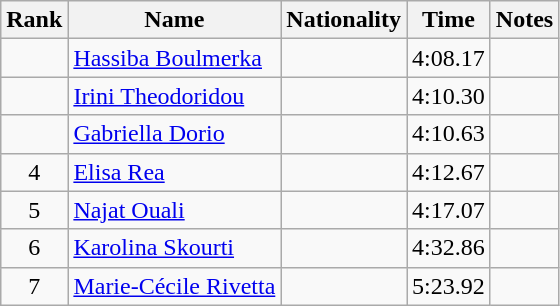<table class="wikitable sortable" style="text-align:center">
<tr>
<th>Rank</th>
<th>Name</th>
<th>Nationality</th>
<th>Time</th>
<th>Notes</th>
</tr>
<tr>
<td></td>
<td align=left><a href='#'>Hassiba Boulmerka</a></td>
<td align=left></td>
<td>4:08.17</td>
<td></td>
</tr>
<tr>
<td></td>
<td align=left><a href='#'>Irini Theodoridou</a></td>
<td align=left></td>
<td>4:10.30</td>
<td></td>
</tr>
<tr>
<td></td>
<td align=left><a href='#'>Gabriella Dorio</a></td>
<td align=left></td>
<td>4:10.63</td>
<td></td>
</tr>
<tr>
<td>4</td>
<td align=left><a href='#'>Elisa Rea</a></td>
<td align=left></td>
<td>4:12.67</td>
<td></td>
</tr>
<tr>
<td>5</td>
<td align=left><a href='#'>Najat Ouali</a></td>
<td align=left></td>
<td>4:17.07</td>
<td></td>
</tr>
<tr>
<td>6</td>
<td align=left><a href='#'>Karolina Skourti</a></td>
<td align=left></td>
<td>4:32.86</td>
<td></td>
</tr>
<tr>
<td>7</td>
<td align=left><a href='#'>Marie-Cécile Rivetta</a></td>
<td align=left></td>
<td>5:23.92</td>
<td></td>
</tr>
</table>
